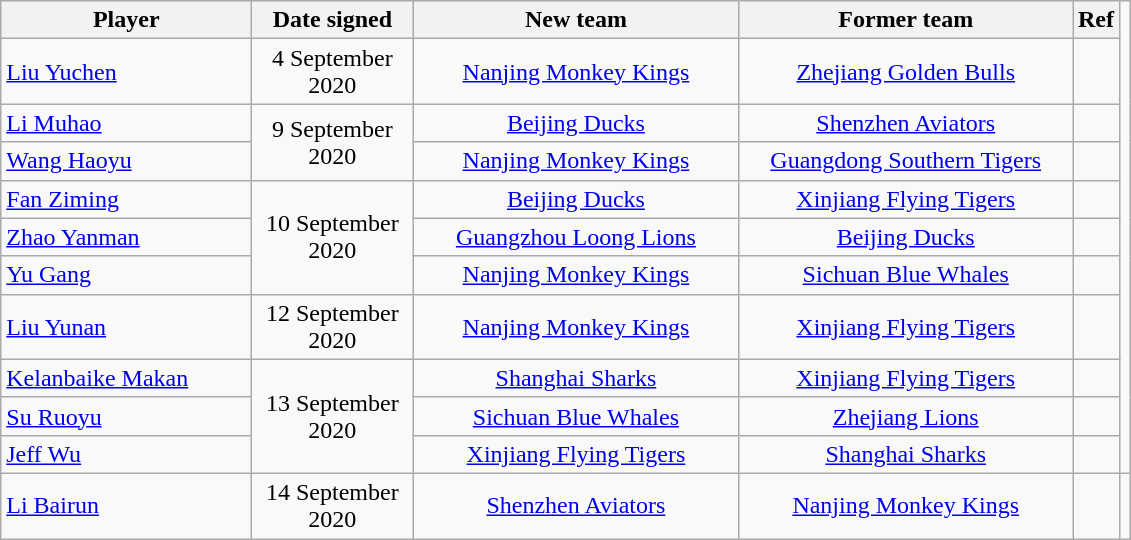<table class="wikitable sortable" style="text-align:center">
<tr>
<th style="width:160px">Player</th>
<th style="width:100px">Date signed</th>
<th style="width:210px">New team</th>
<th style="width:215px">Former team</th>
<th class="unsortable">Ref</th>
</tr>
<tr>
<td align="left"><a href='#'>Liu Yuchen</a></td>
<td align="center">4 September 2020</td>
<td align="center"><a href='#'>Nanjing Monkey Kings</a></td>
<td align="center"><a href='#'>Zhejiang Golden Bulls</a></td>
<td></td>
</tr>
<tr>
<td align="left"><a href='#'>Li Muhao</a></td>
<td rowspan=2>9 September 2020</td>
<td align="center"><a href='#'>Beijing Ducks</a></td>
<td align="center"><a href='#'>Shenzhen Aviators</a></td>
<td></td>
</tr>
<tr>
<td align="left"><a href='#'>Wang Haoyu</a></td>
<td align="center"><a href='#'>Nanjing Monkey Kings</a></td>
<td align="center"><a href='#'>Guangdong Southern Tigers</a></td>
<td></td>
</tr>
<tr>
<td align="left"><a href='#'>Fan Ziming</a></td>
<td rowspan=3>10 September 2020</td>
<td align="center"><a href='#'>Beijing Ducks</a></td>
<td align="center"><a href='#'>Xinjiang Flying Tigers</a></td>
<td></td>
</tr>
<tr>
<td align="left"><a href='#'>Zhao Yanman</a></td>
<td align="center"><a href='#'>Guangzhou Loong Lions</a></td>
<td align="center"><a href='#'>Beijing Ducks</a></td>
<td></td>
</tr>
<tr>
<td align="left"><a href='#'>Yu Gang</a></td>
<td align="center"><a href='#'>Nanjing Monkey Kings</a></td>
<td align="center"><a href='#'>Sichuan Blue Whales</a></td>
<td></td>
</tr>
<tr>
<td align="left"><a href='#'>Liu Yunan</a></td>
<td align="center">12 September 2020</td>
<td align="center"><a href='#'>Nanjing Monkey Kings</a></td>
<td align="center"><a href='#'>Xinjiang Flying Tigers</a></td>
<td></td>
</tr>
<tr>
<td align="left"><a href='#'>Kelanbaike Makan</a></td>
<td rowspan=3>13 September 2020</td>
<td align="center"><a href='#'>Shanghai Sharks</a></td>
<td align="center"><a href='#'>Xinjiang Flying Tigers</a></td>
<td></td>
</tr>
<tr>
<td align="left"><a href='#'>Su Ruoyu</a></td>
<td align="center"><a href='#'>Sichuan Blue Whales</a></td>
<td align="center"><a href='#'>Zhejiang Lions</a></td>
<td></td>
</tr>
<tr>
<td align="left"><a href='#'>Jeff Wu</a></td>
<td align="center"><a href='#'>Xinjiang Flying Tigers</a></td>
<td align="center"><a href='#'>Shanghai Sharks</a></td>
<td></td>
</tr>
<tr>
<td align="left"><a href='#'>Li Bairun</a></td>
<td align="center">14 September 2020</td>
<td align="center"><a href='#'>Shenzhen Aviators</a></td>
<td align="center"><a href='#'>Nanjing Monkey Kings</a></td>
<td></td>
<td></td>
</tr>
</table>
